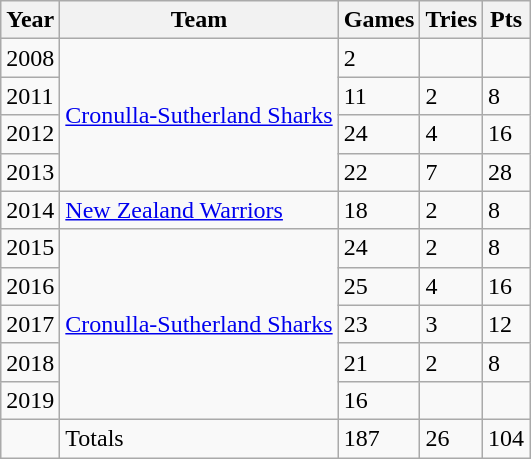<table class="wikitable">
<tr>
<th>Year</th>
<th>Team</th>
<th>Games</th>
<th>Tries</th>
<th>Pts</th>
</tr>
<tr>
<td>2008</td>
<td rowspan="4"> <a href='#'>Cronulla-Sutherland Sharks</a></td>
<td>2</td>
<td></td>
<td></td>
</tr>
<tr>
<td>2011</td>
<td>11</td>
<td>2</td>
<td>8</td>
</tr>
<tr>
<td>2012</td>
<td>24</td>
<td>4</td>
<td>16</td>
</tr>
<tr>
<td>2013</td>
<td>22</td>
<td>7</td>
<td>28</td>
</tr>
<tr>
<td>2014</td>
<td> <a href='#'>New Zealand Warriors</a></td>
<td>18</td>
<td>2</td>
<td>8</td>
</tr>
<tr>
<td>2015</td>
<td rowspan="5"> <a href='#'>Cronulla-Sutherland Sharks</a></td>
<td>24</td>
<td>2</td>
<td>8</td>
</tr>
<tr>
<td>2016</td>
<td>25</td>
<td>4</td>
<td>16</td>
</tr>
<tr>
<td>2017</td>
<td>23</td>
<td>3</td>
<td>12</td>
</tr>
<tr>
<td>2018</td>
<td>21</td>
<td>2</td>
<td>8</td>
</tr>
<tr>
<td>2019</td>
<td>16</td>
<td></td>
<td></td>
</tr>
<tr>
<td></td>
<td>Totals</td>
<td>187</td>
<td>26</td>
<td>104</td>
</tr>
</table>
